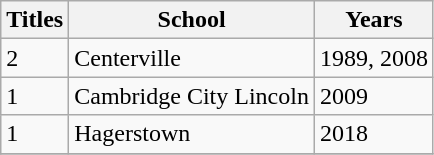<table class="wikitable">
<tr>
<th>Titles</th>
<th>School</th>
<th>Years</th>
</tr>
<tr>
<td>2</td>
<td>Centerville</td>
<td>1989, 2008</td>
</tr>
<tr>
<td>1</td>
<td>Cambridge City Lincoln</td>
<td>2009</td>
</tr>
<tr>
<td>1</td>
<td>Hagerstown</td>
<td>2018</td>
</tr>
<tr>
</tr>
</table>
